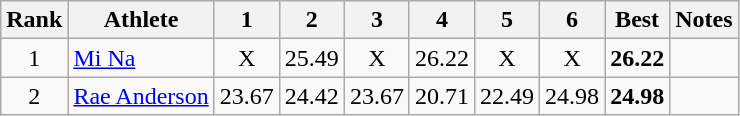<table class="wikitable sortable" style="text-align:center">
<tr>
<th>Rank</th>
<th>Athlete</th>
<th>1</th>
<th>2</th>
<th>3</th>
<th>4</th>
<th>5</th>
<th>6</th>
<th>Best</th>
<th>Notes</th>
</tr>
<tr>
<td>1</td>
<td align=left> <a href='#'>Mi Na</a></td>
<td>X</td>
<td>25.49</td>
<td>X</td>
<td>26.22</td>
<td>X</td>
<td>X</td>
<td><strong>26.22</strong></td>
<td></td>
</tr>
<tr>
<td>2</td>
<td align=left> <a href='#'>Rae Anderson</a></td>
<td>23.67</td>
<td>24.42</td>
<td>23.67</td>
<td>20.71</td>
<td>22.49</td>
<td>24.98</td>
<td><strong>24.98</strong></td>
<td></td>
</tr>
</table>
